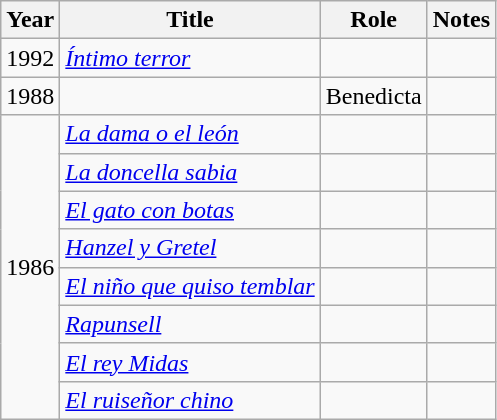<table class="wikitable sortable">
<tr>
<th>Year</th>
<th>Title</th>
<th>Role</th>
<th>Notes</th>
</tr>
<tr>
<td>1992</td>
<td><em><a href='#'>Íntimo terror</a></em></td>
<td></td>
<td></td>
</tr>
<tr>
<td>1988</td>
<td><em></em></td>
<td>Benedicta</td>
<td></td>
</tr>
<tr>
<td rowspan="8">1986</td>
<td><em><a href='#'>La dama o el león</a></em></td>
<td></td>
<td></td>
</tr>
<tr>
<td><em><a href='#'>La doncella sabia</a></em></td>
<td></td>
<td></td>
</tr>
<tr>
<td><em><a href='#'>El gato con botas</a></em></td>
<td></td>
<td></td>
</tr>
<tr>
<td><em><a href='#'>Hanzel y Gretel</a></em></td>
<td></td>
<td></td>
</tr>
<tr>
<td><em><a href='#'>El niño que quiso temblar</a></em></td>
<td></td>
<td></td>
</tr>
<tr>
<td><em><a href='#'>Rapunsell</a></em></td>
<td></td>
<td></td>
</tr>
<tr>
<td><em><a href='#'>El rey Midas</a></em></td>
<td></td>
<td></td>
</tr>
<tr>
<td><em><a href='#'>El ruiseñor chino</a></em></td>
<td></td>
<td></td>
</tr>
</table>
